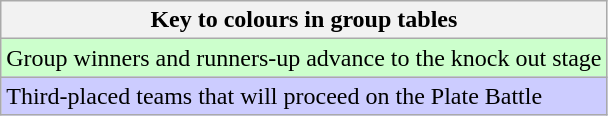<table class="wikitable">
<tr>
<th>Key to colours in group tables</th>
</tr>
<tr bgcolor=#ccffcc>
<td>Group winners and runners-up advance to the knock out stage</td>
</tr>
<tr bgcolor=#ccccff>
<td>Third-placed teams that will proceed on the Plate Battle</td>
</tr>
</table>
